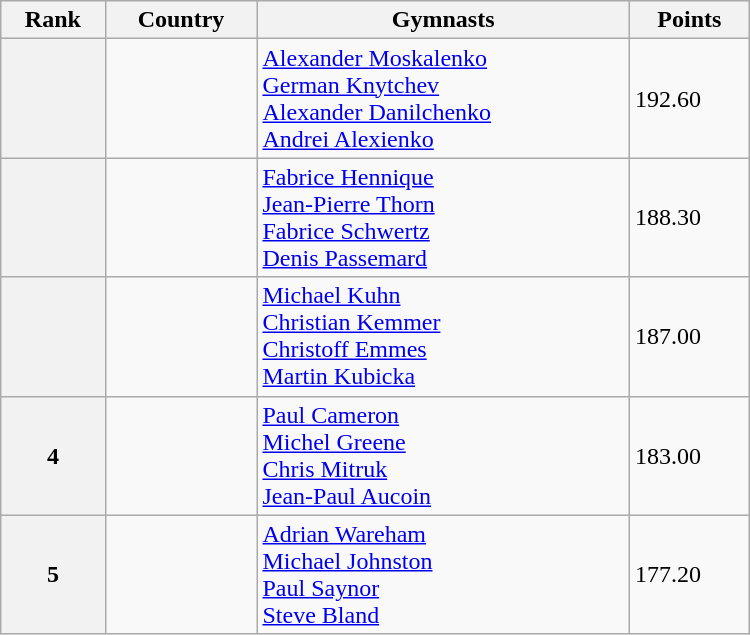<table class="wikitable" width=500>
<tr bgcolor="#efefef">
<th>Rank</th>
<th>Country</th>
<th>Gymnasts</th>
<th>Points</th>
</tr>
<tr>
<th></th>
<td></td>
<td><a href='#'>Alexander Moskalenko</a> <br> <a href='#'>German Knytchev</a> <br> <a href='#'>Alexander Danilchenko</a><br> <a href='#'>Andrei Alexienko</a></td>
<td>192.60</td>
</tr>
<tr>
<th></th>
<td></td>
<td><a href='#'>Fabrice Hennique</a> <br> <a href='#'>Jean-Pierre Thorn</a> <br> <a href='#'>Fabrice Schwertz</a> <br> <a href='#'>Denis Passemard</a></td>
<td>188.30</td>
</tr>
<tr>
<th></th>
<td></td>
<td><a href='#'>Michael Kuhn</a> <br> <a href='#'>Christian Kemmer</a> <br> <a href='#'>Christoff Emmes</a> <br> <a href='#'>Martin Kubicka</a></td>
<td>187.00</td>
</tr>
<tr>
<th>4</th>
<td></td>
<td><a href='#'>Paul Cameron</a> <br> <a href='#'>Michel Greene</a> <br> <a href='#'>Chris Mitruk</a> <br> <a href='#'>Jean-Paul Aucoin</a></td>
<td>183.00</td>
</tr>
<tr>
<th>5</th>
<td></td>
<td><a href='#'>Adrian Wareham</a> <br> <a href='#'>Michael Johnston</a> <br> <a href='#'>Paul Saynor</a> <br> <a href='#'>Steve Bland</a></td>
<td>177.20</td>
</tr>
</table>
